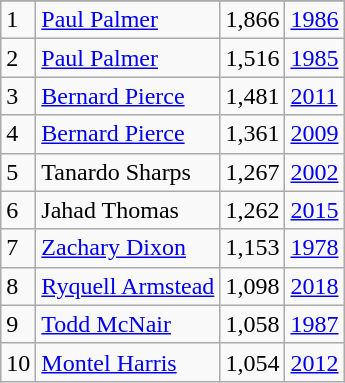<table class="wikitable">
<tr>
</tr>
<tr>
<td>1</td>
<td><a href='#'>Paul Palmer</a></td>
<td>1,866</td>
<td><a href='#'>1986</a></td>
</tr>
<tr>
<td>2</td>
<td><a href='#'>Paul Palmer</a></td>
<td>1,516</td>
<td><a href='#'>1985</a></td>
</tr>
<tr>
<td>3</td>
<td><a href='#'>Bernard Pierce</a></td>
<td>1,481</td>
<td><a href='#'>2011</a></td>
</tr>
<tr>
<td>4</td>
<td><a href='#'>Bernard Pierce</a></td>
<td>1,361</td>
<td><a href='#'>2009</a></td>
</tr>
<tr>
<td>5</td>
<td>Tanardo Sharps</td>
<td>1,267</td>
<td><a href='#'>2002</a></td>
</tr>
<tr>
<td>6</td>
<td>Jahad Thomas</td>
<td>1,262</td>
<td><a href='#'>2015</a></td>
</tr>
<tr>
<td>7</td>
<td><a href='#'>Zachary Dixon</a></td>
<td>1,153</td>
<td><a href='#'>1978</a></td>
</tr>
<tr>
<td>8</td>
<td><a href='#'>Ryquell Armstead</a></td>
<td>1,098</td>
<td><a href='#'>2018</a></td>
</tr>
<tr>
<td>9</td>
<td><a href='#'>Todd McNair</a></td>
<td>1,058</td>
<td><a href='#'>1987</a></td>
</tr>
<tr>
<td>10</td>
<td><a href='#'>Montel Harris</a></td>
<td>1,054</td>
<td><a href='#'>2012</a></td>
</tr>
</table>
